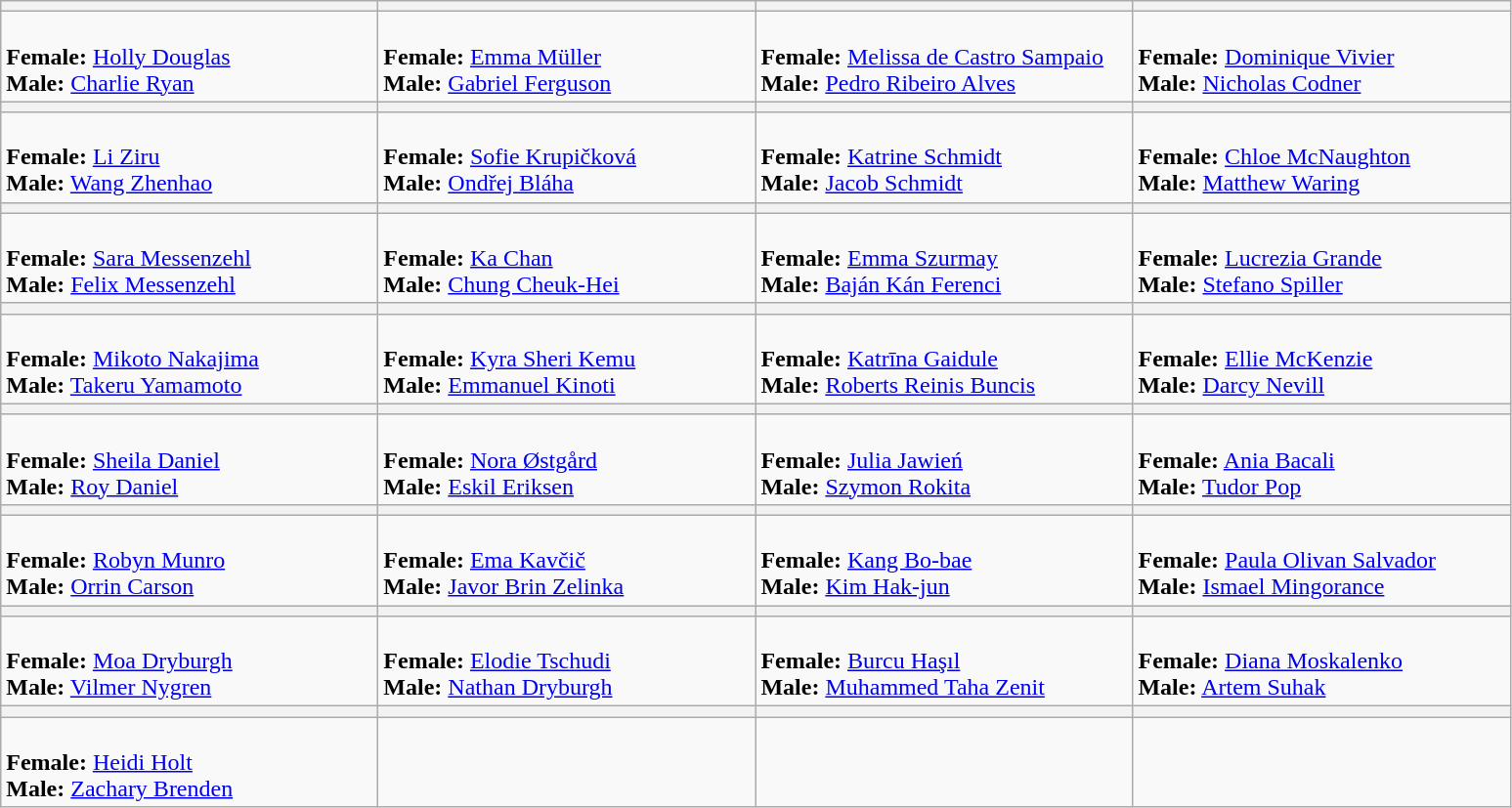<table class="wikitable">
<tr>
<th width=250></th>
<th width=250></th>
<th width=250></th>
<th width=250></th>
</tr>
<tr>
<td><br><strong>Female:</strong> <a href='#'>Holly Douglas</a><br>
<strong>Male:</strong> <a href='#'>Charlie Ryan</a></td>
<td><br><strong>Female:</strong> <a href='#'>Emma Müller</a><br>
<strong>Male:</strong> <a href='#'>Gabriel Ferguson</a></td>
<td><br><strong>Female:</strong> <a href='#'>Melissa de Castro Sampaio</a><br>
<strong>Male:</strong> <a href='#'>Pedro Ribeiro Alves</a></td>
<td><br><strong>Female:</strong> <a href='#'>Dominique Vivier</a><br>
<strong>Male:</strong> <a href='#'>Nicholas Codner</a></td>
</tr>
<tr>
<th width=250></th>
<th width=250></th>
<th width=250></th>
<th width=250></th>
</tr>
<tr>
<td><br><strong>Female:</strong> <a href='#'>Li Ziru</a><br>
<strong>Male:</strong> <a href='#'>Wang Zhenhao</a></td>
<td><br><strong>Female:</strong> <a href='#'>Sofie Krupičková</a><br>
<strong>Male:</strong> <a href='#'>Ondřej Bláha</a></td>
<td><br><strong>Female:</strong> <a href='#'>Katrine Schmidt</a><br>
<strong>Male:</strong> <a href='#'>Jacob Schmidt</a></td>
<td><br><strong>Female:</strong> <a href='#'>Chloe McNaughton</a><br>
<strong>Male:</strong> <a href='#'>Matthew Waring</a></td>
</tr>
<tr>
<th width=250></th>
<th width=250></th>
<th width=250></th>
<th width=250></th>
</tr>
<tr>
<td><br><strong>Female:</strong> <a href='#'>Sara Messenzehl</a><br>
<strong>Male:</strong> <a href='#'>Felix Messenzehl</a></td>
<td><br><strong>Female:</strong> <a href='#'>Ka Chan</a><br>
<strong>Male:</strong> <a href='#'>Chung Cheuk-Hei</a></td>
<td><br><strong>Female:</strong> <a href='#'>Emma Szurmay</a><br>
<strong>Male:</strong> <a href='#'>Baján Kán Ferenci</a></td>
<td><br><strong>Female:</strong> <a href='#'>Lucrezia Grande</a><br>
<strong>Male:</strong> <a href='#'>Stefano Spiller</a></td>
</tr>
<tr>
<th width=250></th>
<th width=250></th>
<th width=250></th>
<th width=250></th>
</tr>
<tr>
<td><br><strong>Female:</strong> <a href='#'>Mikoto Nakajima</a><br>
<strong>Male:</strong> <a href='#'>Takeru Yamamoto</a></td>
<td><br><strong>Female:</strong> <a href='#'>Kyra Sheri Kemu</a><br>
<strong>Male:</strong> <a href='#'>Emmanuel Kinoti</a></td>
<td><br><strong>Female:</strong> <a href='#'>Katrīna Gaidule</a><br>
<strong>Male:</strong> <a href='#'>Roberts Reinis Buncis</a></td>
<td><br><strong>Female:</strong> <a href='#'>Ellie McKenzie</a><br>
<strong>Male:</strong> <a href='#'>Darcy Nevill</a></td>
</tr>
<tr>
<th width=250></th>
<th width=250></th>
<th width=250></th>
<th width=250></th>
</tr>
<tr>
<td><br><strong>Female:</strong> <a href='#'>Sheila Daniel</a><br>
<strong>Male:</strong> <a href='#'>Roy Daniel</a></td>
<td><br><strong>Female:</strong> <a href='#'>Nora Østgård</a><br>
<strong>Male:</strong> <a href='#'>Eskil Eriksen</a></td>
<td><br><strong>Female:</strong> <a href='#'>Julia Jawień</a><br>
<strong>Male:</strong> <a href='#'>Szymon Rokita</a></td>
<td><br><strong>Female:</strong> <a href='#'>Ania Bacali</a><br>
<strong>Male:</strong> <a href='#'>Tudor Pop</a></td>
</tr>
<tr>
<th width=250></th>
<th width=250></th>
<th width=250></th>
<th width=250></th>
</tr>
<tr>
<td><br><strong>Female:</strong> <a href='#'>Robyn Munro</a><br>
<strong>Male:</strong> <a href='#'>Orrin Carson</a></td>
<td><br><strong>Female:</strong> <a href='#'>Ema Kavčič</a><br>
<strong>Male:</strong> <a href='#'>Javor Brin Zelinka</a></td>
<td><br><strong>Female:</strong> <a href='#'>Kang Bo-bae</a><br>
<strong>Male:</strong> <a href='#'>Kim Hak-jun</a></td>
<td><br><strong>Female:</strong> <a href='#'>Paula Olivan Salvador</a><br>
<strong>Male:</strong> <a href='#'>Ismael Mingorance</a></td>
</tr>
<tr>
<th width=250></th>
<th width=250></th>
<th width=250></th>
<th width=250></th>
</tr>
<tr>
<td><br><strong>Female:</strong> <a href='#'>Moa Dryburgh</a><br>
<strong>Male:</strong> <a href='#'>Vilmer Nygren</a></td>
<td><br><strong>Female:</strong> <a href='#'>Elodie Tschudi</a><br>
<strong>Male:</strong> <a href='#'>Nathan Dryburgh</a></td>
<td><br><strong>Female:</strong> <a href='#'>Burcu Haşıl</a><br>
<strong>Male:</strong> <a href='#'>Muhammed Taha Zenit</a></td>
<td><br><strong>Female:</strong> <a href='#'>Diana Moskalenko</a><br>
<strong>Male:</strong> <a href='#'>Artem Suhak</a></td>
</tr>
<tr>
<th width=250></th>
<th width=250></th>
<th width=250></th>
<th width=250></th>
</tr>
<tr>
<td><br><strong>Female:</strong> <a href='#'>Heidi Holt</a><br>
<strong>Male:</strong> <a href='#'>Zachary Brenden</a></td>
<td></td>
<td></td>
<td></td>
</tr>
</table>
